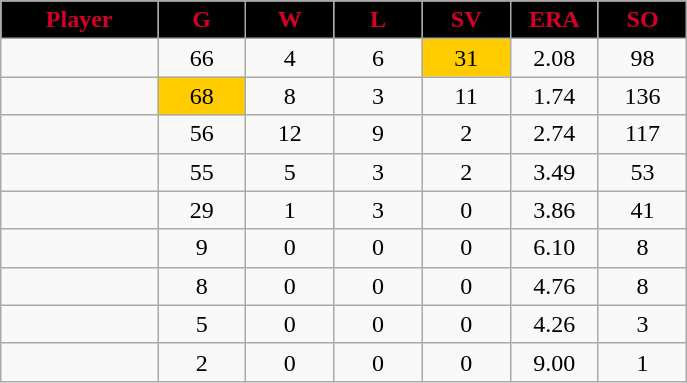<table class="wikitable sortable">
<tr>
<th style="background:black; color:#d40026; width:16%;">Player</th>
<th style="background:black; color:#d40026; width:9%;">G</th>
<th style="background:black; color:#d40026; width:9%;">W</th>
<th style="background:black; color:#d40026; width:9%;">L</th>
<th style="background:black; color:#d40026; width:9%;">SV</th>
<th style="background:black; color:#d40026; width:9%;">ERA</th>
<th style="background:black; color:#d40026; width:9%;">SO</th>
</tr>
<tr style="text-align:center;">
<td></td>
<td>66</td>
<td>4</td>
<td>6</td>
<td style="background:#fc0;">31</td>
<td>2.08</td>
<td>98</td>
</tr>
<tr style="text-align:center;">
<td></td>
<td style="background:#fc0;">68</td>
<td>8</td>
<td>3</td>
<td>11</td>
<td>1.74</td>
<td>136</td>
</tr>
<tr style="text-align:center;">
<td></td>
<td>56</td>
<td>12</td>
<td>9</td>
<td>2</td>
<td>2.74</td>
<td>117</td>
</tr>
<tr style="text-align:center;">
<td></td>
<td>55</td>
<td>5</td>
<td>3</td>
<td>2</td>
<td>3.49</td>
<td>53</td>
</tr>
<tr style="text-align:center;">
<td></td>
<td>29</td>
<td>1</td>
<td>3</td>
<td>0</td>
<td>3.86</td>
<td>41</td>
</tr>
<tr style="text-align:center;">
<td></td>
<td>9</td>
<td>0</td>
<td>0</td>
<td>0</td>
<td>6.10</td>
<td>8</td>
</tr>
<tr style="text-align:center;">
<td></td>
<td>8</td>
<td>0</td>
<td>0</td>
<td>0</td>
<td>4.76</td>
<td>8</td>
</tr>
<tr style="text-align:center;">
<td></td>
<td>5</td>
<td>0</td>
<td>0</td>
<td>0</td>
<td>4.26</td>
<td>3</td>
</tr>
<tr style="text-align:center;">
<td></td>
<td>2</td>
<td>0</td>
<td>0</td>
<td>0</td>
<td>9.00</td>
<td>1</td>
</tr>
</table>
